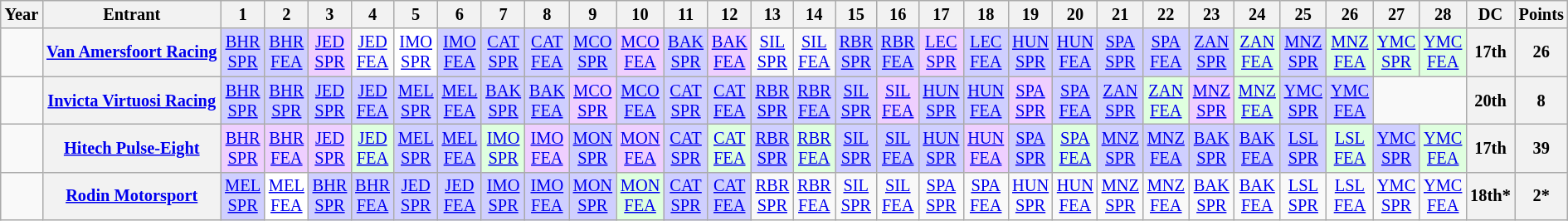<table class="wikitable" style="text-align:center; font-size:85%;">
<tr>
<th scope="col">Year</th>
<th scope="col">Entrant</th>
<th scope="col">1</th>
<th scope="col">2</th>
<th scope="col">3</th>
<th scope="col">4</th>
<th scope="col">5</th>
<th scope="col">6</th>
<th scope="col">7</th>
<th scope="col">8</th>
<th scope="col">9</th>
<th scope="col">10</th>
<th scope="col">11</th>
<th scope="col">12</th>
<th scope="col">13</th>
<th scope="col">14</th>
<th scope="col">15</th>
<th scope="col">16</th>
<th scope="col">17</th>
<th scope="col">18</th>
<th scope="col">19</th>
<th scope="col">20</th>
<th scope="col">21</th>
<th scope="col">22</th>
<th scope="col">23</th>
<th scope="col">24</th>
<th scope="col">25</th>
<th scope="col">26</th>
<th scope="col">27</th>
<th scope="col">28</th>
<th scope="col">DC</th>
<th scope="col">Points</th>
</tr>
<tr>
<td scope="row"></td>
<th nowrap><a href='#'>Van Amersfoort Racing</a></th>
<td style="background:#CFCFFF;"><a href='#'>BHR<br>SPR</a><br></td>
<td style="background:#CFCFFF;"><a href='#'>BHR<br>FEA</a><br></td>
<td style="background:#EFCFFF;"><a href='#'>JED<br>SPR</a><br></td>
<td><a href='#'>JED<br>FEA</a><br></td>
<td style="background:#FFFFFF;"><a href='#'>IMO<br>SPR</a><br></td>
<td style="background:#CFCFFF;"><a href='#'>IMO<br>FEA</a><br></td>
<td style="background:#CFCFFF;"><a href='#'>CAT<br>SPR</a><br></td>
<td style="background:#CFCFFF;"><a href='#'>CAT<br>FEA</a><br></td>
<td style="background:#CFCFFF;"><a href='#'>MCO<br>SPR</a><br></td>
<td style="background:#EFCFFF;"><a href='#'>MCO<br>FEA</a><br></td>
<td style="background:#CFCFFF;"><a href='#'>BAK<br>SPR</a><br></td>
<td style="background:#EFCFFF;"><a href='#'>BAK<br>FEA</a><br></td>
<td><a href='#'>SIL<br>SPR</a></td>
<td><a href='#'>SIL<br>FEA</a></td>
<td style="background:#CFCFFF;"><a href='#'>RBR<br>SPR</a><br></td>
<td style="background:#CFCFFF;"><a href='#'>RBR<br>FEA</a><br></td>
<td style="background:#EFCFFF;"><a href='#'>LEC<br>SPR</a><br></td>
<td style="background:#CFCFFF;"><a href='#'>LEC<br>FEA</a><br></td>
<td style="background:#CFCFFF;"><a href='#'>HUN<br>SPR</a><br></td>
<td style="background:#CFCFFF;"><a href='#'>HUN<br>FEA</a><br></td>
<td style="background:#CFCFFF;"><a href='#'>SPA<br>SPR</a><br></td>
<td style="background:#CFCFFF;"><a href='#'>SPA<br>FEA</a><br></td>
<td style="background:#CFCFFF;"><a href='#'>ZAN<br>SPR</a><br></td>
<td style="background:#DFFFDF;"><a href='#'>ZAN<br>FEA</a><br></td>
<td style="background:#CFCFFF;"><a href='#'>MNZ<br>SPR</a><br></td>
<td style="background:#DFFFDF;"><a href='#'>MNZ<br>FEA</a><br></td>
<td style="background:#DFFFDF;"><a href='#'>YMC<br>SPR</a><br></td>
<td style="background:#DFFFDF;"><a href='#'>YMC<br>FEA</a><br></td>
<th>17th</th>
<th>26</th>
</tr>
<tr>
<td scope="row"></td>
<th nowrap><a href='#'>Invicta Virtuosi Racing</a></th>
<td style="background:#CFCFFF;"><a href='#'>BHR<br>SPR</a><br></td>
<td style="background:#CFCFFF;"><a href='#'>BHR<br>SPR</a><br></td>
<td style="background:#CFCFFF;"><a href='#'>JED<br>SPR</a><br></td>
<td style="background:#CFCFFF;"><a href='#'>JED<br>FEA</a><br></td>
<td style="background:#CFCFFF;"><a href='#'>MEL<br>SPR</a><br></td>
<td style="background:#CFCFFF;"><a href='#'>MEL<br>FEA</a><br></td>
<td style="background:#CFCFFF;"><a href='#'>BAK<br>SPR</a><br></td>
<td style="background:#CFCFFF;"><a href='#'>BAK<br>FEA</a><br></td>
<td style="background:#EFCFFF;"><a href='#'>MCO<br>SPR</a><br></td>
<td style="background:#CFCFFF;"><a href='#'>MCO<br>FEA</a><br></td>
<td style="background:#CFCFFF;"><a href='#'>CAT<br>SPR</a><br></td>
<td style="background:#CFCFFF;"><a href='#'>CAT<br>FEA</a><br></td>
<td style="background:#CFCFFF;"><a href='#'>RBR<br>SPR</a><br></td>
<td style="background:#CFCFFF;"><a href='#'>RBR<br>FEA</a><br></td>
<td style="background:#CFCFFF;"><a href='#'>SIL<br>SPR</a><br></td>
<td style="background:#EFCFFF;"><a href='#'>SIL<br>FEA</a><br></td>
<td style="background:#CFCFFF;"><a href='#'>HUN<br>SPR</a><br></td>
<td style="background:#CFCFFF;"><a href='#'>HUN<br>FEA</a><br></td>
<td style="background:#EFCFFF;"><a href='#'>SPA<br>SPR</a><br></td>
<td style="background:#CFCFFF;"><a href='#'>SPA<br>FEA</a><br></td>
<td style="background:#CFCFFF;"><a href='#'>ZAN<br>SPR</a><br></td>
<td style="background:#DFFFDF;"><a href='#'>ZAN<br>FEA</a><br></td>
<td style="background:#EFCFFF;"><a href='#'>MNZ<br>SPR</a><br></td>
<td style="background:#DFFFDF;"><a href='#'>MNZ<br>FEA</a><br></td>
<td style="background:#CFCFFF;"><a href='#'>YMC<br>SPR</a><br></td>
<td style="background:#CFCFFF;"><a href='#'>YMC<br>FEA</a><br></td>
<td colspan=2></td>
<th>20th</th>
<th>8</th>
</tr>
<tr>
<td scope="row"></td>
<th nowrap><a href='#'>Hitech Pulse-Eight</a></th>
<td style="background:#EFCFFF;"><a href='#'>BHR<br>SPR</a><br></td>
<td style="background:#EFCFFF;"><a href='#'>BHR<br>FEA</a><br></td>
<td style="background:#EFCFFF;"><a href='#'>JED<br>SPR</a><br></td>
<td style="background:#DFFFDF;"><a href='#'>JED<br>FEA</a><br></td>
<td style="background:#CFCFFF;"><a href='#'>MEL<br>SPR</a><br></td>
<td style="background:#CFCFFF;"><a href='#'>MEL<br>FEA</a><br></td>
<td style="background:#DFFFDF;"><a href='#'>IMO<br>SPR</a><br></td>
<td style="background:#EFCFFF;"><a href='#'>IMO<br>FEA</a><br></td>
<td style="background:#CFCFFF;"><a href='#'>MON<br>SPR</a><br></td>
<td style="background:#EFCFFF;"><a href='#'>MON<br>FEA</a><br></td>
<td style="background:#CFCFFF;"><a href='#'>CAT<br>SPR</a><br></td>
<td style="background:#DFFFDF;"><a href='#'>CAT<br>FEA</a><br></td>
<td style="background:#CFCFFF;"><a href='#'>RBR<br>SPR</a><br></td>
<td style="background:#DFFFDF;"><a href='#'>RBR<br>FEA</a><br></td>
<td style="background:#CFCFFF;"><a href='#'>SIL<br>SPR</a><br></td>
<td style="background:#CFCFFF;"><a href='#'>SIL<br>FEA</a><br></td>
<td style="background:#CFCFFF;"><a href='#'>HUN<br>SPR</a><br></td>
<td style="background:#EFCFFF;"><a href='#'>HUN<br>FEA</a><br></td>
<td style="background:#CFCFFF;"><a href='#'>SPA<br>SPR</a><br></td>
<td style="background:#DFFFDF;"><a href='#'>SPA<br>FEA</a><br></td>
<td style="background:#CFCFFF;"><a href='#'>MNZ<br>SPR</a><br></td>
<td style="background:#CFCFFF;"><a href='#'>MNZ<br>FEA</a><br></td>
<td style="background:#CFCFFF;"><a href='#'>BAK<br>SPR</a><br></td>
<td style="background:#CFCFFF;"><a href='#'>BAK<br>FEA</a><br></td>
<td style="background:#CFCFFF;"><a href='#'>LSL<br>SPR</a><br></td>
<td style="background:#DFFFDF;"><a href='#'>LSL<br>FEA</a><br></td>
<td style="background:#CFCFFF;"><a href='#'>YMC<br>SPR</a><br></td>
<td style="background:#DFFFDF;"><a href='#'>YMC<br>FEA</a><br></td>
<th>17th</th>
<th>39</th>
</tr>
<tr>
<td scope="row"></td>
<th nowrap><a href='#'>Rodin Motorsport</a></th>
<td style="background:#CFCFFF;"><a href='#'>MEL<br>SPR</a><br></td>
<td style="background:#FFFFFF;"><a href='#'>MEL<br>FEA</a><br></td>
<td style="background:#CFCFFF;"><a href='#'>BHR<br>SPR</a><br></td>
<td style="background:#CFCFFF;"><a href='#'>BHR<br>FEA</a><br></td>
<td style="background:#CFCFFF;"><a href='#'>JED<br>SPR</a><br></td>
<td style="background:#CFCFFF;"><a href='#'>JED<br>FEA</a><br></td>
<td style="background:#CFCFFF;"><a href='#'>IMO<br>SPR</a><br></td>
<td style="background:#CFCFFF;"><a href='#'>IMO<br>FEA</a><br></td>
<td style="background:#CFCFFF;"><a href='#'>MON<br>SPR</a><br></td>
<td style="background:#DFFFDF;"><a href='#'>MON<br>FEA</a><br></td>
<td style="background:#CFCFFF;"><a href='#'>CAT<br>SPR</a><br></td>
<td style="background:#CFCFFF;"><a href='#'>CAT<br>FEA</a><br></td>
<td><a href='#'>RBR<br>SPR</a></td>
<td><a href='#'>RBR<br>FEA</a></td>
<td><a href='#'>SIL<br>SPR</a></td>
<td><a href='#'>SIL<br>FEA</a></td>
<td><a href='#'>SPA<br>SPR</a></td>
<td><a href='#'>SPA<br>FEA</a></td>
<td><a href='#'>HUN<br>SPR</a></td>
<td><a href='#'>HUN<br>FEA</a></td>
<td><a href='#'>MNZ<br>SPR</a></td>
<td><a href='#'>MNZ<br>FEA</a></td>
<td><a href='#'>BAK<br>SPR</a></td>
<td><a href='#'>BAK<br>FEA</a></td>
<td><a href='#'>LSL<br>SPR</a></td>
<td><a href='#'>LSL<br>FEA</a></td>
<td><a href='#'>YMC<br>SPR</a></td>
<td><a href='#'>YMC<br>FEA</a></td>
<th>18th*</th>
<th>2*</th>
</tr>
</table>
